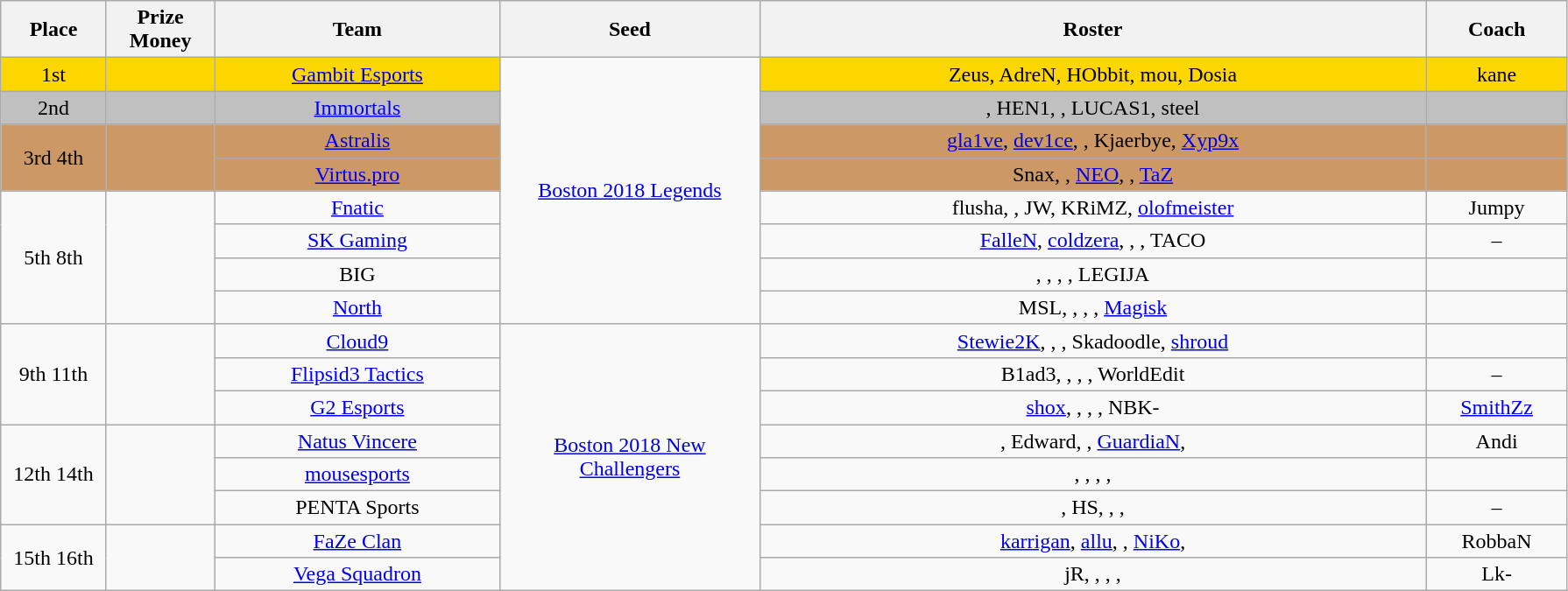<table class="wikitable" style="text-align:center">
<tr>
<th width="73px">Place</th>
<th width="75">Prize Money</th>
<th width="210">Team</th>
<th width="190px">Seed</th>
<th width="500px">Roster</th>
<th width="100">Coach</th>
</tr>
<tr>
<td style="text-align:center; background:gold;">1st</td>
<td style="text-align:center; background:gold;"></td>
<td style="text-align:center; background:gold;"><a href='#'>Gambit Esports</a></td>
<td rowspan="8"><a href='#'>Boston 2018 Legends</a></td>
<td style="text-align:center; background:gold;">Zeus,  AdreN,  HObbit,  mou,  Dosia</td>
<td style="text-align:center; background:gold;">kane</td>
</tr>
<tr>
<td style="text-align:center; background:silver;">2nd</td>
<td style="text-align:center; background:silver;"></td>
<td style="text-align:center; background:silver;"><a href='#'>Immortals</a></td>
<td style="text-align:center; background:silver;">,  HEN1,  ,  LUCAS1,  steel</td>
<td style="text-align:center; background:silver;"></td>
</tr>
<tr>
<td style="text-align:center; background:#c96;" rowspan="2">3rd  4th</td>
<td style="text-align:center; background:#c96;" rowspan="2"></td>
<td style="text-align:center; background:#c96;"><a href='#'>Astralis</a></td>
<td style="text-align:center; background:#c96;"><a href='#'>gla1ve</a>,  <a href='#'>dev1ce</a>,  ,  Kjaerbye,  <a href='#'>Xyp9x</a></td>
<td style="text-align:center; background:#c96;"></td>
</tr>
<tr>
<td style="text-align:center; background:#c96;"><a href='#'>Virtus.pro</a></td>
<td style="text-align:center; background:#c96;">Snax,  ,  <a href='#'>NEO</a>,  ,  <a href='#'>TaZ</a></td>
<td style="text-align:center; background:#c96;"></td>
</tr>
<tr>
<td rowspan="4">5th  8th</td>
<td rowspan="4"></td>
<td><a href='#'>Fnatic</a></td>
<td>flusha,  ,  JW,  KRiMZ,  <a href='#'>olofmeister</a></td>
<td>Jumpy</td>
</tr>
<tr>
<td><a href='#'>SK Gaming</a></td>
<td><a href='#'>FalleN</a>,  <a href='#'>coldzera</a>,  ,  ,  TACO</td>
<td>–</td>
</tr>
<tr>
<td>BIG</td>
<td>,  ,  ,  ,  LEGIJA</td>
<td></td>
</tr>
<tr>
<td><a href='#'>North</a></td>
<td>MSL,  ,  ,  ,  <a href='#'>Magisk</a></td>
<td></td>
</tr>
<tr>
<td rowspan="3">9th  11th</td>
<td rowspan="3"></td>
<td><a href='#'>Cloud9</a></td>
<td rowspan="8"><a href='#'>Boston 2018 New Challengers</a></td>
<td><a href='#'>Stewie2K</a>,  ,  ,  Skadoodle,  <a href='#'>shroud</a></td>
<td></td>
</tr>
<tr>
<td><a href='#'>Flipsid3 Tactics</a></td>
<td>B1ad3,  ,  ,  ,  WorldEdit</td>
<td>–</td>
</tr>
<tr>
<td><a href='#'>G2 Esports</a></td>
<td><a href='#'>shox</a>,  ,  ,  ,  NBK-</td>
<td><a href='#'>SmithZz</a></td>
</tr>
<tr>
<td rowspan="3">12th  14th</td>
<td rowspan="3"></td>
<td><a href='#'>Natus Vincere</a></td>
<td>,  Edward,  ,  <a href='#'>GuardiaN</a>,  </td>
<td>Andi</td>
</tr>
<tr>
<td><a href='#'>mousesports</a></td>
<td>,  ,  ,  ,  </td>
<td></td>
</tr>
<tr>
<td>PENTA Sports</td>
<td>,  HS,  ,  ,  </td>
<td>–</td>
</tr>
<tr>
<td rowspan="2">15th  16th</td>
<td rowspan="2"></td>
<td><a href='#'>FaZe Clan</a></td>
<td><a href='#'>karrigan</a>,  <a href='#'>allu</a>,  ,  <a href='#'>NiKo</a>,  </td>
<td>RobbaN</td>
</tr>
<tr>
<td><a href='#'>Vega Squadron</a></td>
<td>jR,  ,  ,  ,  </td>
<td>Lk-</td>
</tr>
</table>
